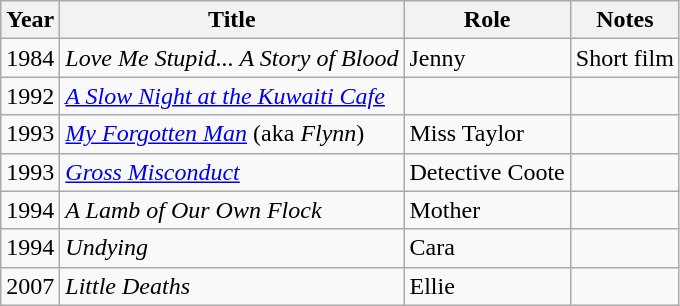<table class=wikitable>
<tr>
<th>Year</th>
<th>Title</th>
<th>Role</th>
<th>Notes</th>
</tr>
<tr>
<td>1984</td>
<td><em>Love Me Stupid... A Story of Blood</em></td>
<td>Jenny</td>
<td>Short film</td>
</tr>
<tr>
<td>1992</td>
<td><em><a href='#'>A Slow Night at the Kuwaiti Cafe</a></em></td>
<td></td>
<td></td>
</tr>
<tr>
<td>1993</td>
<td><em><a href='#'>My Forgotten Man</a></em> (aka <em>Flynn</em>)</td>
<td>Miss Taylor</td>
<td></td>
</tr>
<tr>
<td>1993</td>
<td><em><a href='#'>Gross Misconduct</a></em></td>
<td>Detective Coote</td>
<td></td>
</tr>
<tr>
<td>1994</td>
<td><em>A Lamb of Our Own Flock</em></td>
<td>Mother</td>
<td></td>
</tr>
<tr>
<td>1994</td>
<td><em>Undying</em></td>
<td>Cara</td>
<td></td>
</tr>
<tr>
<td>2007</td>
<td><em>Little Deaths</em></td>
<td>Ellie</td>
<td></td>
</tr>
</table>
